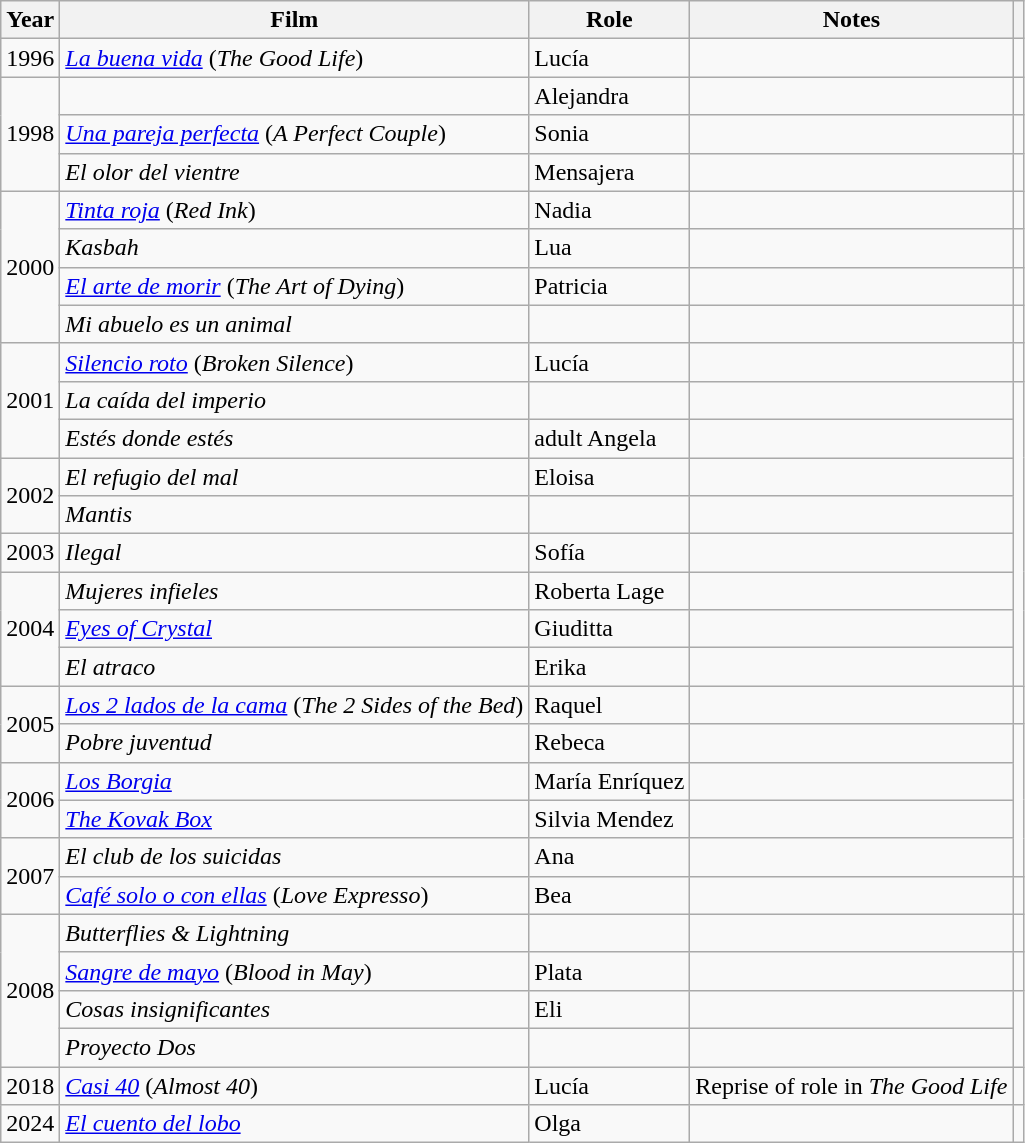<table class="wikitable">
<tr>
<th>Year</th>
<th>Film</th>
<th>Role</th>
<th>Notes</th>
<th></th>
</tr>
<tr>
<td>1996</td>
<td><em><a href='#'>La buena vida</a></em> (<em>The Good Life</em>)</td>
<td>Lucía</td>
<td></td>
<td align = "center"></td>
</tr>
<tr>
<td rowspan=3>1998</td>
<td><em></em></td>
<td>Alejandra</td>
<td></td>
</tr>
<tr>
<td><em><a href='#'>Una pareja perfecta</a></em> (<em>A Perfect Couple</em>)</td>
<td>Sonia</td>
<td></td>
<td></td>
</tr>
<tr>
<td><em>El olor del vientre</em></td>
<td>Mensajera</td>
<td></td>
</tr>
<tr>
<td rowspan=4>2000</td>
<td><em><a href='#'>Tinta roja</a></em> (<em>Red Ink</em>)</td>
<td>Nadia</td>
<td></td>
<td align = "center"></td>
</tr>
<tr>
<td><em>Kasbah</em></td>
<td>Lua</td>
<td></td>
</tr>
<tr>
<td><em><a href='#'>El arte de morir</a></em> (<em>The Art of Dying</em>)</td>
<td>Patricia</td>
<td></td>
<td align = "center"></td>
</tr>
<tr>
<td><em>Mi abuelo es un animal</em></td>
<td></td>
<td></td>
</tr>
<tr>
<td rowspan=3>2001</td>
<td><em><a href='#'>Silencio roto</a></em> (<em>Broken Silence</em>)</td>
<td>Lucía</td>
<td></td>
<td align = "center"></td>
</tr>
<tr>
<td><em>La caída del imperio</em></td>
<td></td>
<td></td>
</tr>
<tr>
<td><em>Estés donde estés</em></td>
<td>adult Angela</td>
<td></td>
</tr>
<tr>
<td rowspan=2>2002</td>
<td><em>El refugio del mal</em></td>
<td>Eloisa</td>
<td></td>
</tr>
<tr>
<td><em>Mantis</em></td>
<td></td>
<td></td>
</tr>
<tr>
<td>2003</td>
<td><em>Ilegal</em></td>
<td>Sofía</td>
<td></td>
</tr>
<tr>
<td rowspan=3>2004</td>
<td><em>Mujeres infieles</em></td>
<td>Roberta Lage</td>
<td></td>
</tr>
<tr>
<td><em><a href='#'>Eyes of Crystal</a></em></td>
<td>Giuditta</td>
<td></td>
</tr>
<tr>
<td><em>El atraco</em></td>
<td>Erika</td>
<td></td>
</tr>
<tr>
<td rowspan=2>2005</td>
<td><em><a href='#'>Los 2 lados de la cama</a></em> (<em>The 2 Sides of the Bed</em>)</td>
<td>Raquel</td>
<td></td>
<td align = "center"></td>
</tr>
<tr>
<td><em>Pobre juventud</em></td>
<td>Rebeca</td>
<td></td>
</tr>
<tr>
<td rowspan=2>2006</td>
<td><em><a href='#'>Los Borgia</a></em></td>
<td>María Enríquez</td>
<td></td>
</tr>
<tr>
<td><em><a href='#'>The Kovak Box</a></em></td>
<td>Silvia Mendez</td>
<td></td>
</tr>
<tr>
<td rowspan=2>2007</td>
<td><em>El club de los suicidas</em></td>
<td>Ana</td>
<td></td>
</tr>
<tr>
<td><em><a href='#'>Café solo o con ellas</a></em> (<em>Love Expresso</em>)</td>
<td>Bea</td>
<td></td>
<td align = "center"></td>
</tr>
<tr>
<td rowspan=4>2008</td>
<td><em>Butterflies & Lightning</em></td>
<td></td>
<td></td>
</tr>
<tr>
<td><em><a href='#'>Sangre de mayo</a></em> (<em>Blood in May</em>)</td>
<td>Plata</td>
<td></td>
<td align = "center"></td>
</tr>
<tr>
<td><em>Cosas insignificantes</em></td>
<td>Eli</td>
<td></td>
</tr>
<tr>
<td><em>Proyecto Dos</em></td>
<td></td>
<td></td>
</tr>
<tr>
<td>2018</td>
<td><em><a href='#'>Casi 40</a></em> (<em>Almost 40</em>)</td>
<td>Lucía</td>
<td>Reprise of role in <em>The Good Life</em></td>
<td align = "center"></td>
</tr>
<tr>
<td>2024</td>
<td><em><a href='#'>El cuento del lobo</a></em></td>
<td>Olga</td>
<td></td>
<td></td>
</tr>
</table>
